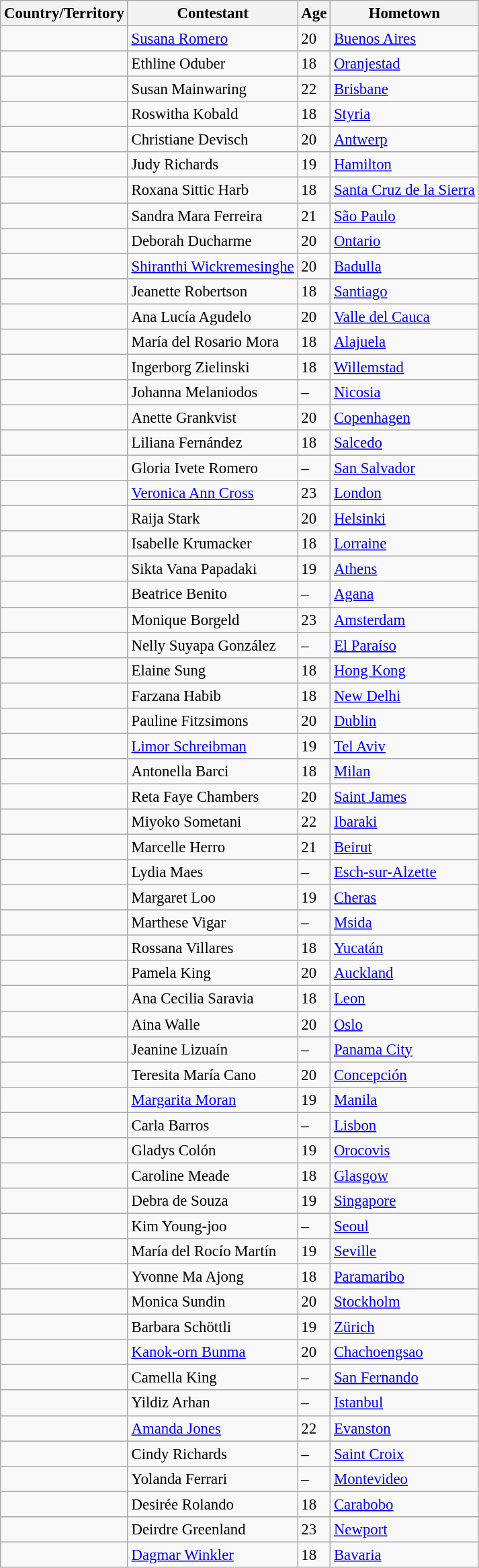<table class="wikitable sortable" style="font-size: 95%">
<tr>
<th>Country/Territory</th>
<th>Contestant</th>
<th>Age</th>
<th>Hometown</th>
</tr>
<tr>
<td></td>
<td><a href='#'>Susana Romero</a></td>
<td>20</td>
<td><a href='#'>Buenos Aires</a></td>
</tr>
<tr>
<td></td>
<td>Ethline Oduber</td>
<td>18</td>
<td><a href='#'>Oranjestad</a></td>
</tr>
<tr>
<td></td>
<td>Susan Mainwaring</td>
<td>22</td>
<td><a href='#'>Brisbane</a></td>
</tr>
<tr>
<td></td>
<td>Roswitha Kobald</td>
<td>18</td>
<td><a href='#'>Styria</a></td>
</tr>
<tr>
<td></td>
<td>Christiane Devisch</td>
<td>20</td>
<td><a href='#'>Antwerp</a></td>
</tr>
<tr>
<td></td>
<td>Judy Richards</td>
<td>19</td>
<td><a href='#'>Hamilton</a></td>
</tr>
<tr>
<td></td>
<td>Roxana Sittic Harb</td>
<td>18</td>
<td><a href='#'>Santa Cruz de la Sierra</a></td>
</tr>
<tr>
<td></td>
<td>Sandra Mara Ferreira</td>
<td>21</td>
<td><a href='#'>São Paulo</a></td>
</tr>
<tr>
<td></td>
<td>Deborah Ducharme</td>
<td>20</td>
<td><a href='#'>Ontario</a></td>
</tr>
<tr>
<td></td>
<td><a href='#'>Shiranthi Wickremesinghe</a></td>
<td>20</td>
<td><a href='#'>Badulla</a></td>
</tr>
<tr>
<td></td>
<td>Jeanette Robertson</td>
<td>18</td>
<td><a href='#'>Santiago</a></td>
</tr>
<tr>
<td></td>
<td>Ana Lucía Agudelo</td>
<td>20</td>
<td><a href='#'>Valle del Cauca</a></td>
</tr>
<tr>
<td></td>
<td>María del Rosario Mora</td>
<td>18</td>
<td><a href='#'>Alajuela</a></td>
</tr>
<tr>
<td></td>
<td>Ingerborg Zielinski</td>
<td>18</td>
<td><a href='#'>Willemstad</a></td>
</tr>
<tr>
<td></td>
<td>Johanna Melaniodos</td>
<td>–</td>
<td><a href='#'>Nicosia</a></td>
</tr>
<tr>
<td></td>
<td>Anette Grankvist</td>
<td>20</td>
<td><a href='#'>Copenhagen</a></td>
</tr>
<tr>
<td></td>
<td>Liliana Fernández</td>
<td>18</td>
<td><a href='#'>Salcedo</a></td>
</tr>
<tr>
<td></td>
<td>Gloria Ivete Romero</td>
<td>–</td>
<td><a href='#'>San Salvador</a></td>
</tr>
<tr>
<td></td>
<td><a href='#'>Veronica Ann Cross</a></td>
<td>23</td>
<td><a href='#'>London</a></td>
</tr>
<tr>
<td></td>
<td>Raija Stark</td>
<td>20</td>
<td><a href='#'>Helsinki</a></td>
</tr>
<tr>
<td></td>
<td>Isabelle Krumacker</td>
<td>18</td>
<td><a href='#'>Lorraine</a></td>
</tr>
<tr>
<td></td>
<td>Sikta Vana Papadaki</td>
<td>19</td>
<td><a href='#'>Athens</a></td>
</tr>
<tr>
<td></td>
<td>Beatrice Benito</td>
<td>–</td>
<td><a href='#'>Agana</a></td>
</tr>
<tr>
<td></td>
<td>Monique Borgeld</td>
<td>23</td>
<td><a href='#'>Amsterdam</a></td>
</tr>
<tr>
<td></td>
<td>Nelly Suyapa González</td>
<td>–</td>
<td><a href='#'>El Paraíso</a></td>
</tr>
<tr>
<td></td>
<td>Elaine Sung</td>
<td>18</td>
<td><a href='#'>Hong Kong</a></td>
</tr>
<tr>
<td></td>
<td>Farzana Habib</td>
<td>18</td>
<td><a href='#'>New Delhi</a></td>
</tr>
<tr>
<td></td>
<td>Pauline Fitzsimons</td>
<td>20</td>
<td><a href='#'>Dublin</a></td>
</tr>
<tr>
<td></td>
<td><a href='#'>Limor Schreibman</a></td>
<td>19</td>
<td><a href='#'>Tel Aviv</a></td>
</tr>
<tr>
<td></td>
<td>Antonella Barci</td>
<td>18</td>
<td><a href='#'>Milan</a></td>
</tr>
<tr>
<td></td>
<td>Reta Faye Chambers</td>
<td>20</td>
<td><a href='#'>Saint James</a></td>
</tr>
<tr>
<td></td>
<td>Miyoko Sometani</td>
<td>22</td>
<td><a href='#'>Ibaraki</a></td>
</tr>
<tr>
<td></td>
<td>Marcelle Herro</td>
<td>21</td>
<td><a href='#'>Beirut</a></td>
</tr>
<tr>
<td></td>
<td>Lydia Maes</td>
<td>–</td>
<td><a href='#'>Esch-sur-Alzette</a></td>
</tr>
<tr>
<td></td>
<td>Margaret Loo</td>
<td>19</td>
<td><a href='#'>Cheras</a></td>
</tr>
<tr>
<td></td>
<td>Marthese Vigar</td>
<td>–</td>
<td><a href='#'>Msida</a></td>
</tr>
<tr>
<td></td>
<td>Rossana Villares</td>
<td>18</td>
<td><a href='#'>Yucatán</a></td>
</tr>
<tr>
<td></td>
<td>Pamela King</td>
<td>20</td>
<td><a href='#'>Auckland</a></td>
</tr>
<tr>
<td></td>
<td>Ana Cecilia Saravia</td>
<td>18</td>
<td><a href='#'>Leon</a></td>
</tr>
<tr>
<td></td>
<td>Aina Walle</td>
<td>20</td>
<td><a href='#'>Oslo</a></td>
</tr>
<tr>
<td></td>
<td>Jeanine Lizuaín</td>
<td>–</td>
<td><a href='#'>Panama City</a></td>
</tr>
<tr>
<td></td>
<td>Teresita María Cano</td>
<td>20</td>
<td><a href='#'>Concepción</a></td>
</tr>
<tr>
<td></td>
<td><a href='#'>Margarita Moran</a></td>
<td>19</td>
<td><a href='#'>Manila</a></td>
</tr>
<tr>
<td></td>
<td>Carla Barros</td>
<td>–</td>
<td><a href='#'>Lisbon</a></td>
</tr>
<tr>
<td></td>
<td>Gladys Colón</td>
<td>19</td>
<td><a href='#'>Orocovis</a></td>
</tr>
<tr>
<td></td>
<td>Caroline Meade</td>
<td>18</td>
<td><a href='#'>Glasgow</a></td>
</tr>
<tr>
<td></td>
<td>Debra de Souza</td>
<td>19</td>
<td><a href='#'>Singapore</a></td>
</tr>
<tr>
<td></td>
<td>Kim Young-joo</td>
<td>–</td>
<td><a href='#'>Seoul</a></td>
</tr>
<tr>
<td></td>
<td>María del Rocío Martín</td>
<td>19</td>
<td><a href='#'>Seville</a></td>
</tr>
<tr>
<td></td>
<td>Yvonne Ma Ajong</td>
<td>18</td>
<td><a href='#'>Paramaribo</a></td>
</tr>
<tr>
<td></td>
<td>Monica Sundin</td>
<td>20</td>
<td><a href='#'>Stockholm</a></td>
</tr>
<tr>
<td></td>
<td>Barbara Schöttli</td>
<td>19</td>
<td><a href='#'>Zürich</a></td>
</tr>
<tr>
<td></td>
<td><a href='#'>Kanok-orn Bunma</a></td>
<td>20</td>
<td><a href='#'>Chachoengsao</a></td>
</tr>
<tr>
<td></td>
<td>Camella King</td>
<td>–</td>
<td><a href='#'>San Fernando</a></td>
</tr>
<tr>
<td></td>
<td>Yildiz Arhan</td>
<td>–</td>
<td><a href='#'>Istanbul</a></td>
</tr>
<tr>
<td></td>
<td><a href='#'>Amanda Jones</a></td>
<td>22</td>
<td><a href='#'>Evanston</a></td>
</tr>
<tr>
<td></td>
<td>Cindy Richards</td>
<td>–</td>
<td><a href='#'>Saint Croix</a></td>
</tr>
<tr>
<td></td>
<td>Yolanda Ferrari</td>
<td>–</td>
<td><a href='#'>Montevideo</a></td>
</tr>
<tr>
<td></td>
<td>Desirée Rolando</td>
<td>18</td>
<td><a href='#'>Carabobo</a></td>
</tr>
<tr>
<td></td>
<td>Deirdre Greenland</td>
<td>23</td>
<td><a href='#'>Newport</a></td>
</tr>
<tr>
<td></td>
<td><a href='#'>Dagmar Winkler</a></td>
<td>18</td>
<td><a href='#'>Bavaria</a></td>
</tr>
</table>
